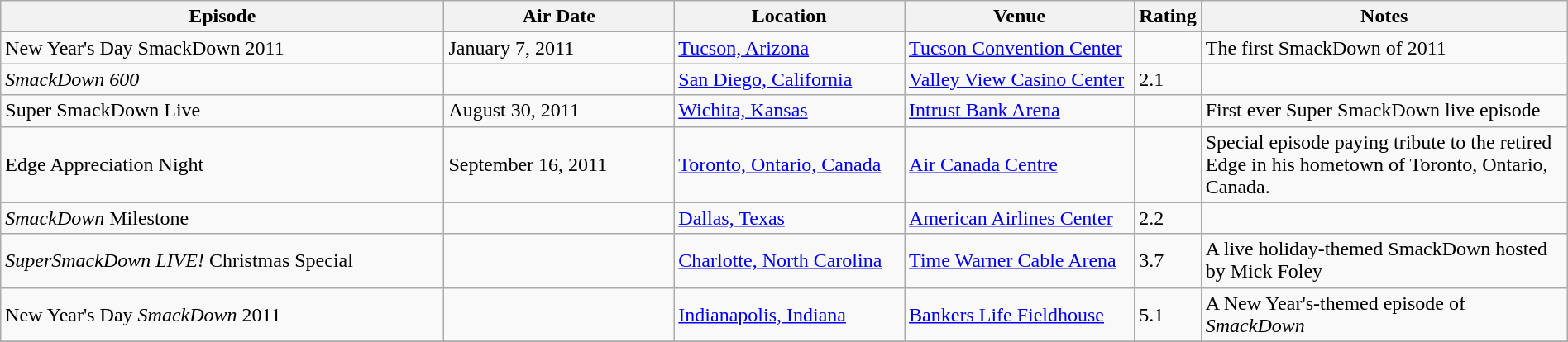<table class="wikitable plainrowheaders sortable" style="width:100%;">
<tr>
<th style="width:29%;">Episode</th>
<th style="width:15%;">Air Date</th>
<th style="width:15%;">Location</th>
<th style="width:15%;">Venue</th>
<th style="width:2%;">Rating</th>
<th style="width:99%;">Notes</th>
</tr>
<tr>
<td>New Year's Day SmackDown 2011</td>
<td>January 7, 2011</td>
<td><a href='#'>Tucson, Arizona</a></td>
<td><a href='#'>Tucson Convention Center</a></td>
<td></td>
<td>The first SmackDown of 2011</td>
</tr>
<tr>
<td><em>SmackDown 600</em></td>
<td></td>
<td><a href='#'>San Diego, California</a></td>
<td><a href='#'>Valley View Casino Center</a></td>
<td>2.1</td>
<td></td>
</tr>
<tr>
<td>Super SmackDown Live</td>
<td>August 30, 2011</td>
<td><a href='#'>Wichita, Kansas</a></td>
<td><a href='#'>Intrust Bank Arena</a></td>
<td></td>
<td>First ever Super SmackDown live episode</td>
</tr>
<tr>
<td>Edge Appreciation Night</td>
<td>September 16, 2011</td>
<td><a href='#'>Toronto, Ontario, Canada</a></td>
<td><a href='#'>Air Canada Centre</a></td>
<td></td>
<td>Special episode paying tribute to the retired Edge in his hometown of Toronto, Ontario, Canada.</td>
</tr>
<tr>
<td><em>SmackDown</em> Milestone</td>
<td></td>
<td><a href='#'>Dallas, Texas</a></td>
<td><a href='#'>American Airlines Center</a></td>
<td>2.2</td>
<td></td>
</tr>
<tr>
<td><em>SuperSmackDown LIVE!</em> Christmas Special</td>
<td></td>
<td><a href='#'>Charlotte, North Carolina</a></td>
<td><a href='#'>Time Warner Cable Arena</a></td>
<td>3.7</td>
<td>A live holiday-themed SmackDown hosted by Mick Foley</td>
</tr>
<tr>
<td>New Year's Day <em>SmackDown</em> 2011</td>
<td></td>
<td><a href='#'>Indianapolis, Indiana</a></td>
<td><a href='#'>Bankers Life Fieldhouse</a></td>
<td>5.1</td>
<td>A New Year's-themed episode of <em>SmackDown</em></td>
</tr>
<tr>
</tr>
</table>
